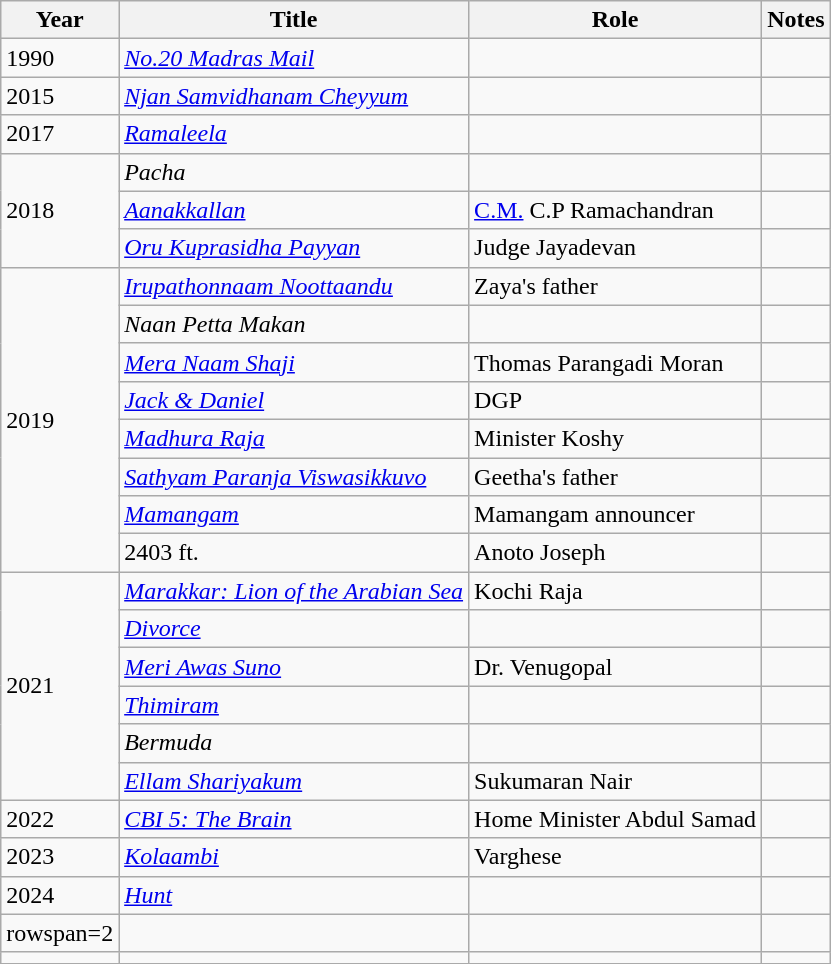<table class="wikitable sortable">
<tr>
<th>Year</th>
<th>Title</th>
<th>Role</th>
<th class="unsortable">Notes</th>
</tr>
<tr>
<td>1990</td>
<td><em><a href='#'>No.20 Madras Mail</a></em></td>
<td></td>
<td></td>
</tr>
<tr>
<td>2015</td>
<td><em><a href='#'>Njan Samvidhanam Cheyyum</a></em></td>
<td></td>
<td></td>
</tr>
<tr>
<td>2017</td>
<td><em><a href='#'>Ramaleela</a></em></td>
<td></td>
<td></td>
</tr>
<tr>
<td rowspan="3">2018</td>
<td><em>Pacha</em></td>
<td></td>
<td></td>
</tr>
<tr>
<td><em><a href='#'>Aanakkallan</a></em></td>
<td><a href='#'>C.M.</a> C.P Ramachandran</td>
<td></td>
</tr>
<tr>
<td><em><a href='#'>Oru Kuprasidha Payyan</a></em></td>
<td>Judge Jayadevan</td>
<td></td>
</tr>
<tr>
<td rowspan="8">2019</td>
<td><em><a href='#'>Irupathonnaam Noottaandu</a></em></td>
<td>Zaya's father</td>
<td></td>
</tr>
<tr>
<td><em>Naan Petta Makan</em></td>
<td></td>
<td></td>
</tr>
<tr>
<td><em><a href='#'>Mera Naam Shaji</a></em></td>
<td>Thomas Parangadi Moran</td>
<td></td>
</tr>
<tr>
<td><em><a href='#'>Jack & Daniel</a></em></td>
<td>DGP</td>
<td></td>
</tr>
<tr>
<td><em><a href='#'>Madhura Raja</a></em></td>
<td>Minister Koshy</td>
<td></td>
</tr>
<tr>
<td><em><a href='#'>Sathyam Paranja Viswasikkuvo</a></em></td>
<td>Geetha's father</td>
<td></td>
</tr>
<tr>
<td><em><a href='#'>Mamangam</a></em></td>
<td>Mamangam announcer</td>
<td></td>
</tr>
<tr>
<td>2403 ft.</td>
<td>Anoto Joseph</td>
<td></td>
</tr>
<tr>
<td rowspan="6">2021</td>
<td><em><a href='#'>Marakkar: Lion of the Arabian Sea</a></em></td>
<td>Kochi Raja</td>
<td></td>
</tr>
<tr>
<td><em><a href='#'>Divorce</a></em></td>
<td></td>
<td></td>
</tr>
<tr>
<td><em><a href='#'>Meri Awas Suno</a></em></td>
<td>Dr. Venugopal</td>
<td></td>
</tr>
<tr>
<td><em><a href='#'>Thimiram</a></em></td>
<td></td>
<td></td>
</tr>
<tr>
<td><em>Bermuda</em></td>
<td></td>
<td></td>
</tr>
<tr>
<td><em><a href='#'>Ellam Shariyakum</a></em></td>
<td>Sukumaran Nair</td>
<td></td>
</tr>
<tr>
<td>2022</td>
<td><em><a href='#'>CBI 5: The Brain</a></em></td>
<td>Home Minister Abdul Samad</td>
<td></td>
</tr>
<tr>
<td>2023</td>
<td><em><a href='#'>Kolaambi</a></em></td>
<td>Varghese</td>
<td></td>
</tr>
<tr>
<td>2024</td>
<td><em><a href='#'>Hunt</a></em></td>
<td></td>
<td></td>
</tr>
<tr>
<td>rowspan=2 </td>
<td></td>
<td></td>
<td></td>
</tr>
<tr>
<td></td>
<td></td>
<td></td>
</tr>
<tr>
</tr>
</table>
